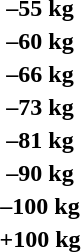<table>
<tr>
<th rowspan=2>–55 kg</th>
<td rowspan=2></td>
<td rowspan=2></td>
<td></td>
</tr>
<tr>
<td></td>
</tr>
<tr>
<th rowspan=2>–60 kg</th>
<td rowspan=2></td>
<td rowspan=2></td>
<td></td>
</tr>
<tr>
<td></td>
</tr>
<tr>
<th rowspan=2>–66 kg</th>
<td rowspan=2></td>
<td rowspan=2></td>
<td></td>
</tr>
<tr>
<td></td>
</tr>
<tr>
<th rowspan=2>–73 kg</th>
<td rowspan=2></td>
<td rowspan=2></td>
<td></td>
</tr>
<tr>
<td></td>
</tr>
<tr>
<th rowspan=2>–81 kg</th>
<td rowspan=2></td>
<td rowspan=2></td>
<td></td>
</tr>
<tr>
<td></td>
</tr>
<tr>
<th rowspan=2>–90 kg</th>
<td rowspan=2></td>
<td rowspan=2></td>
<td></td>
</tr>
<tr>
<td></td>
</tr>
<tr>
<th rowspan=2>–100 kg</th>
<td rowspan=2></td>
<td rowspan=2></td>
<td></td>
</tr>
<tr>
<td></td>
</tr>
<tr>
<th rowspan=2>+100 kg</th>
<td rowspan=2></td>
<td rowspan=2></td>
<td></td>
</tr>
<tr>
<td></td>
</tr>
</table>
